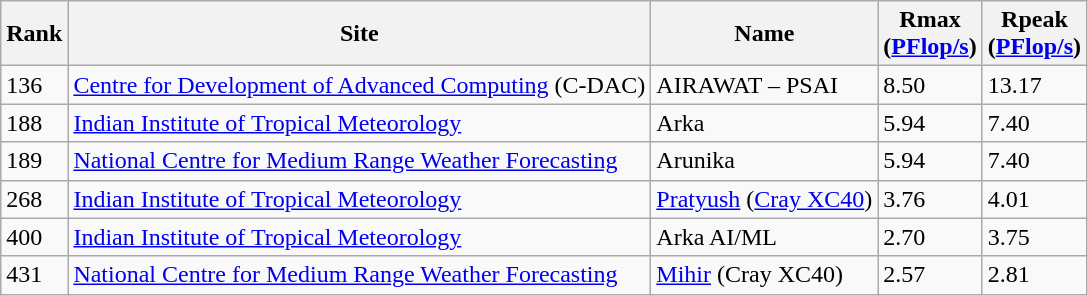<table class="wikitable sortable">
<tr>
<th>Rank</th>
<th>Site</th>
<th>Name</th>
<th>Rmax<br>(<a href='#'>PFlop/s</a>)</th>
<th>Rpeak<br>(<a href='#'>PFlop/s</a>)</th>
</tr>
<tr>
<td>136</td>
<td><a href='#'>Centre for Development of Advanced Computing</a> (C-DAC)</td>
<td>AIRAWAT – PSAI</td>
<td>8.50</td>
<td>13.17</td>
</tr>
<tr>
<td>188</td>
<td><a href='#'>Indian Institute of Tropical Meteorology</a></td>
<td>Arka</td>
<td>5.94</td>
<td>7.40</td>
</tr>
<tr>
<td>189</td>
<td><a href='#'>National Centre for Medium Range Weather Forecasting</a></td>
<td>Arunika</td>
<td>5.94</td>
<td>7.40</td>
</tr>
<tr>
<td>268</td>
<td><a href='#'>Indian Institute of Tropical Meteorology</a></td>
<td><a href='#'>Pratyush</a> (<a href='#'>Cray XC40</a>)</td>
<td>3.76</td>
<td>4.01</td>
</tr>
<tr>
<td>400</td>
<td><a href='#'>Indian Institute of Tropical Meteorology</a></td>
<td>Arka AI/ML</td>
<td>2.70</td>
<td>3.75</td>
</tr>
<tr>
<td>431</td>
<td><a href='#'>National Centre for Medium Range Weather Forecasting</a></td>
<td><a href='#'>Mihir</a> (Cray XC40)</td>
<td>2.57</td>
<td>2.81</td>
</tr>
</table>
